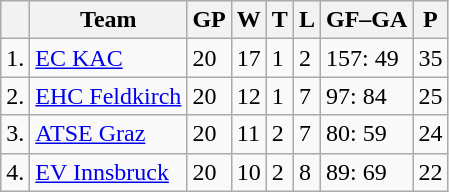<table class="wikitable">
<tr>
<th></th>
<th>Team</th>
<th>GP</th>
<th>W</th>
<th>T</th>
<th>L</th>
<th>GF–GA</th>
<th>P</th>
</tr>
<tr>
<td>1.</td>
<td><a href='#'>EC KAC</a></td>
<td>20</td>
<td>17</td>
<td>1</td>
<td>2</td>
<td>157: 49</td>
<td>35</td>
</tr>
<tr>
<td>2.</td>
<td><a href='#'>EHC Feldkirch</a></td>
<td>20</td>
<td>12</td>
<td>1</td>
<td>7</td>
<td>97: 84</td>
<td>25</td>
</tr>
<tr>
<td>3.</td>
<td><a href='#'>ATSE Graz</a></td>
<td>20</td>
<td>11</td>
<td>2</td>
<td>7</td>
<td>80: 59</td>
<td>24</td>
</tr>
<tr>
<td>4.</td>
<td><a href='#'>EV Innsbruck</a></td>
<td>20</td>
<td>10</td>
<td>2</td>
<td>8</td>
<td>89: 69</td>
<td>22</td>
</tr>
</table>
